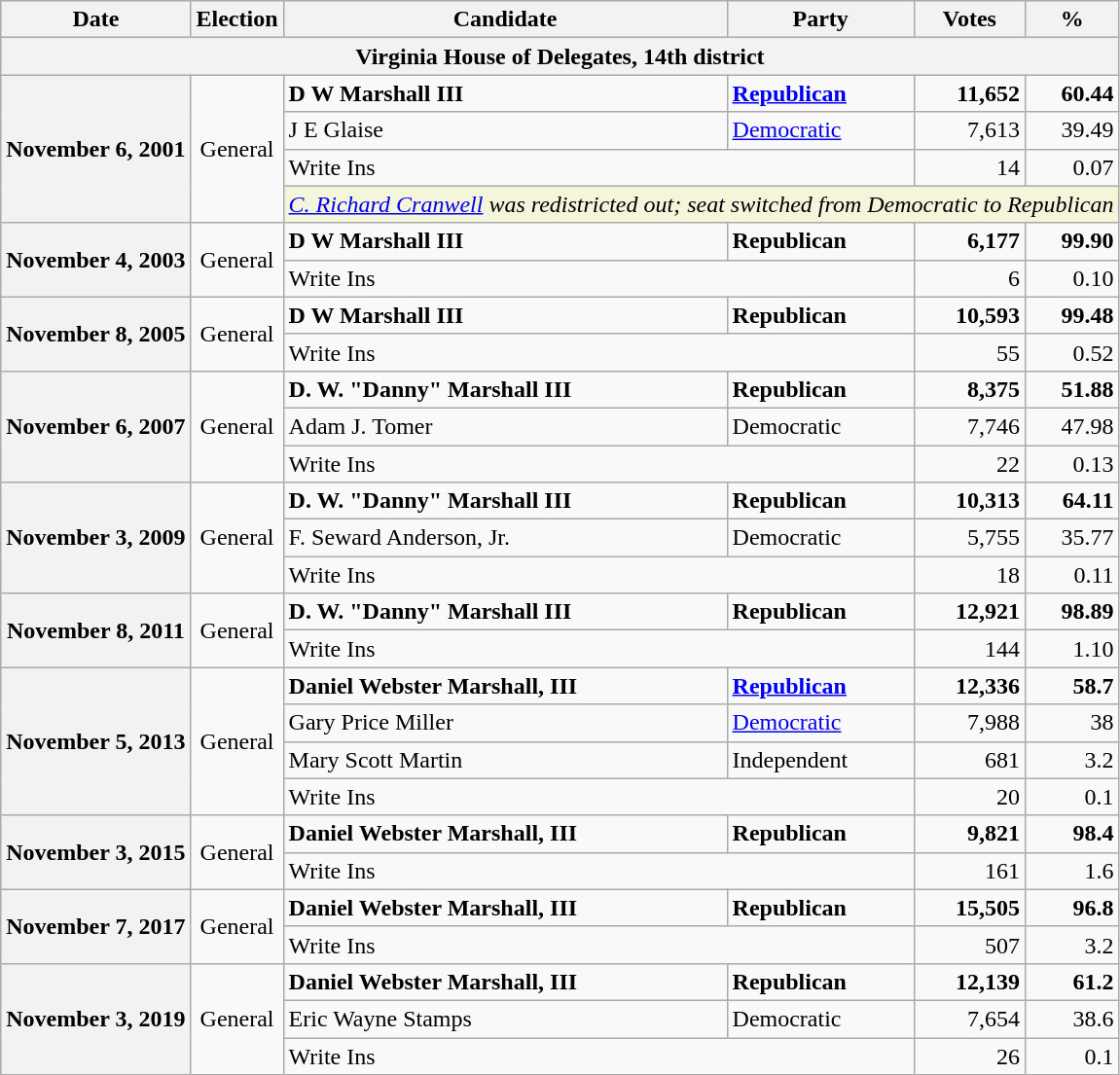<table class="wikitable">
<tr>
<th>Date</th>
<th>Election</th>
<th>Candidate</th>
<th>Party</th>
<th>Votes</th>
<th>%</th>
</tr>
<tr>
<th colspan="6">Virginia House of Delegates, 14th district</th>
</tr>
<tr>
<th rowspan="4">November 6, 2001</th>
<td rowspan="4" align="center">General</td>
<td><strong>D W Marshall III</strong></td>
<td><strong><a href='#'>Republican</a></strong></td>
<td align="right"><strong>11,652</strong></td>
<td align="right"><strong>60.44</strong></td>
</tr>
<tr>
<td>J E Glaise</td>
<td><a href='#'>Democratic</a></td>
<td align="right">7,613</td>
<td align="right">39.49</td>
</tr>
<tr>
<td colspan="2">Write Ins</td>
<td align="right">14</td>
<td align="right">0.07</td>
</tr>
<tr>
<td colspan="4" style="background:Beige"><em><a href='#'>C. Richard Cranwell</a> was redistricted out; seat switched from Democratic to Republican</em></td>
</tr>
<tr>
<th rowspan="2">November 4, 2003</th>
<td rowspan="2" align="center">General</td>
<td><strong>D W Marshall III</strong></td>
<td><strong>Republican</strong></td>
<td align="right"><strong>6,177</strong></td>
<td align="right"><strong>99.90</strong></td>
</tr>
<tr>
<td colspan="2">Write Ins</td>
<td align="right">6</td>
<td align="right">0.10</td>
</tr>
<tr>
<th rowspan="2">November 8, 2005</th>
<td rowspan="2" align="center">General</td>
<td><strong>D W Marshall III</strong></td>
<td><strong>Republican</strong></td>
<td align="right"><strong>10,593</strong></td>
<td align="right"><strong>99.48</strong></td>
</tr>
<tr>
<td colspan="2">Write Ins</td>
<td align="right">55</td>
<td align="right">0.52</td>
</tr>
<tr>
<th rowspan="3">November 6, 2007</th>
<td rowspan="3" align="center">General</td>
<td><strong>D. W. "Danny" Marshall III</strong></td>
<td><strong>Republican</strong></td>
<td align="right"><strong>8,375</strong></td>
<td align="right"><strong>51.88</strong></td>
</tr>
<tr>
<td>Adam J. Tomer</td>
<td>Democratic</td>
<td align="right">7,746</td>
<td align="right">47.98</td>
</tr>
<tr>
<td colspan="2">Write Ins</td>
<td align="right">22</td>
<td align="right">0.13</td>
</tr>
<tr>
<th rowspan="3">November 3, 2009</th>
<td rowspan="3" align="center">General</td>
<td><strong>D. W. "Danny" Marshall III</strong></td>
<td><strong>Republican</strong></td>
<td align="right"><strong>10,313</strong></td>
<td align="right"><strong>64.11</strong></td>
</tr>
<tr>
<td>F. Seward Anderson, Jr.</td>
<td>Democratic</td>
<td align="right">5,755</td>
<td align="right">35.77</td>
</tr>
<tr>
<td colspan="2">Write Ins</td>
<td align="right">18</td>
<td align="right">0.11</td>
</tr>
<tr>
<th rowspan="2">November 8, 2011</th>
<td rowspan="2" align="center">General</td>
<td><strong>D. W. "Danny" Marshall III</strong></td>
<td><strong>Republican</strong></td>
<td align="right"><strong>12,921</strong></td>
<td align="right"><strong>98.89</strong></td>
</tr>
<tr>
<td colspan="2">Write Ins</td>
<td align="right">144</td>
<td align="right">1.10</td>
</tr>
<tr>
<th rowspan="4">November 5, 2013</th>
<td rowspan="4" align="center">General</td>
<td><strong>Daniel Webster Marshall, III</strong></td>
<td><strong><a href='#'>Republican</a></strong></td>
<td align="right"><strong>12,336</strong></td>
<td align="right"><strong>58.7</strong></td>
</tr>
<tr>
<td>Gary Price Miller</td>
<td><a href='#'>Democratic</a></td>
<td align="right">7,988</td>
<td align="right">38</td>
</tr>
<tr>
<td>Mary Scott Martin</td>
<td>Independent</td>
<td align="right">681</td>
<td align="right">3.2</td>
</tr>
<tr>
<td colspan="2">Write Ins</td>
<td align="right">20</td>
<td align="right">0.1</td>
</tr>
<tr>
<th rowspan="2">November 3, 2015</th>
<td rowspan="2" align="center">General</td>
<td><strong>Daniel Webster Marshall, III</strong></td>
<td><strong>Republican</strong></td>
<td align="right"><strong>9,821</strong></td>
<td align="right"><strong>98.4</strong></td>
</tr>
<tr>
<td colspan="2">Write Ins</td>
<td align="right">161</td>
<td align="right">1.6</td>
</tr>
<tr>
<th rowspan="2">November 7, 2017</th>
<td rowspan="2" align="center">General</td>
<td><strong>Daniel Webster Marshall, III</strong></td>
<td><strong>Republican</strong></td>
<td align="right"><strong>15,505</strong></td>
<td align="right"><strong>96.8</strong></td>
</tr>
<tr>
<td colspan="2">Write Ins</td>
<td align="right">507</td>
<td align="right">3.2</td>
</tr>
<tr>
<th rowspan="3">November 3, 2019</th>
<td rowspan="3" align="center">General</td>
<td><strong>Daniel Webster Marshall, III</strong></td>
<td><strong>Republican</strong></td>
<td align="right"><strong>12,139</strong></td>
<td align="right"><strong>61.2</strong></td>
</tr>
<tr>
<td>Eric Wayne Stamps</td>
<td>Democratic</td>
<td align="right">7,654</td>
<td align="right">38.6</td>
</tr>
<tr>
<td colspan="2">Write Ins</td>
<td align="right">26</td>
<td align="right">0.1</td>
</tr>
</table>
